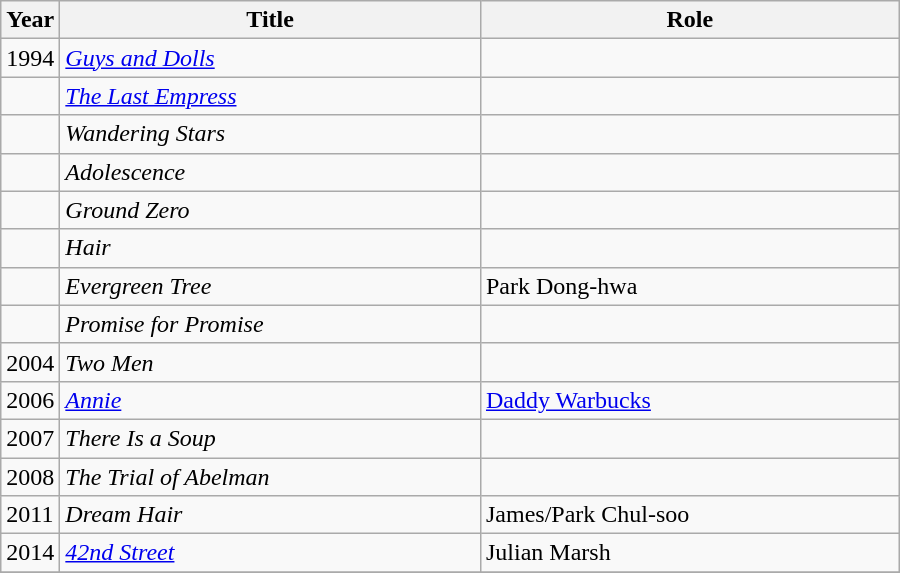<table class="wikitable" style="width:600px">
<tr>
<th width=10>Year</th>
<th>Title</th>
<th>Role</th>
</tr>
<tr>
<td>1994</td>
<td><em><a href='#'>Guys and Dolls</a></em></td>
<td></td>
</tr>
<tr>
<td></td>
<td><em><a href='#'>The Last Empress</a></em></td>
<td></td>
</tr>
<tr>
<td></td>
<td><em>Wandering Stars</em></td>
<td></td>
</tr>
<tr>
<td></td>
<td><em>Adolescence</em></td>
<td></td>
</tr>
<tr>
<td></td>
<td><em>Ground Zero</em></td>
<td></td>
</tr>
<tr>
<td></td>
<td><em>Hair</em></td>
<td></td>
</tr>
<tr>
<td></td>
<td><em>Evergreen Tree</em></td>
<td>Park Dong-hwa</td>
</tr>
<tr>
<td></td>
<td><em>Promise for Promise</em></td>
<td></td>
</tr>
<tr>
<td>2004</td>
<td><em>Two Men</em></td>
<td></td>
</tr>
<tr>
<td>2006</td>
<td><em><a href='#'>Annie</a></em></td>
<td><a href='#'>Daddy Warbucks</a></td>
</tr>
<tr>
<td>2007</td>
<td><em>There Is a Soup</em></td>
<td></td>
</tr>
<tr>
<td>2008</td>
<td><em>The Trial of Abelman</em></td>
<td></td>
</tr>
<tr>
<td>2011</td>
<td><em>Dream Hair</em></td>
<td>James/Park Chul-soo</td>
</tr>
<tr>
<td>2014</td>
<td><em><a href='#'>42nd Street</a></em></td>
<td>Julian Marsh</td>
</tr>
<tr>
</tr>
</table>
